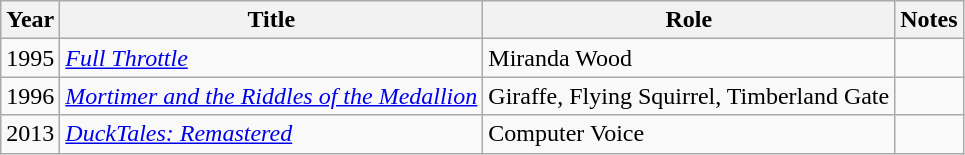<table class="wikitable sortable">
<tr>
<th>Year</th>
<th>Title</th>
<th>Role</th>
<th>Notes</th>
</tr>
<tr>
<td>1995</td>
<td><em><a href='#'>Full Throttle</a></em></td>
<td>Miranda Wood</td>
<td></td>
</tr>
<tr>
<td>1996</td>
<td><em><a href='#'>Mortimer and the Riddles of the Medallion</a></em></td>
<td>Giraffe, Flying Squirrel, Timberland Gate</td>
<td></td>
</tr>
<tr>
<td>2013</td>
<td><em><a href='#'>DuckTales: Remastered</a></em></td>
<td>Computer Voice</td>
<td></td>
</tr>
</table>
